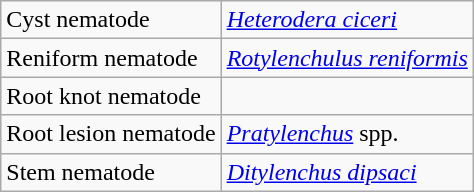<table class="wikitable">
<tr>
<td>Cyst nematode</td>
<td><em><a href='#'>Heterodera ciceri</a></em></td>
</tr>
<tr>
<td>Reniform nematode</td>
<td><em><a href='#'>Rotylenchulus reniformis</a></em></td>
</tr>
<tr>
<td>Root knot nematode</td>
<td></td>
</tr>
<tr>
<td>Root lesion nematode</td>
<td><em><a href='#'>Pratylenchus</a></em> spp.</td>
</tr>
<tr>
<td>Stem nematode</td>
<td><em><a href='#'>Ditylenchus dipsaci</a></em></td>
</tr>
</table>
